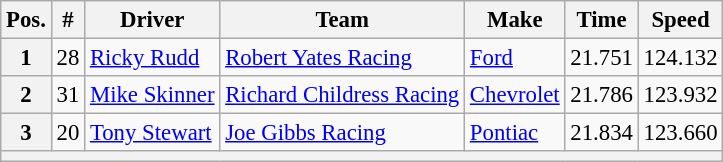<table class="wikitable" style="font-size:95%">
<tr>
<th>Pos.</th>
<th>#</th>
<th>Driver</th>
<th>Team</th>
<th>Make</th>
<th>Time</th>
<th>Speed</th>
</tr>
<tr>
<th>1</th>
<td>28</td>
<td><a href='#'>Ricky Rudd</a></td>
<td><a href='#'>Robert Yates Racing</a></td>
<td><a href='#'>Ford</a></td>
<td>21.751</td>
<td>124.132</td>
</tr>
<tr>
<th>2</th>
<td>31</td>
<td><a href='#'>Mike Skinner</a></td>
<td><a href='#'>Richard Childress Racing</a></td>
<td><a href='#'>Chevrolet</a></td>
<td>21.786</td>
<td>123.932</td>
</tr>
<tr>
<th>3</th>
<td>20</td>
<td><a href='#'>Tony Stewart</a></td>
<td><a href='#'>Joe Gibbs Racing</a></td>
<td><a href='#'>Pontiac</a></td>
<td>21.834</td>
<td>123.660</td>
</tr>
<tr>
<th colspan="7"></th>
</tr>
</table>
